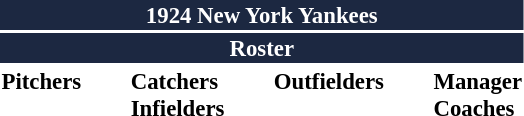<table class="toccolours" style="font-size: 95%;">
<tr>
<th colspan="10" style="background-color: #1c2841; color: white; text-align: center;">1924 New York Yankees</th>
</tr>
<tr>
<td colspan="10" style="background-color: #1c2841; color: white; text-align: center;"><strong>Roster</strong></td>
</tr>
<tr>
<td valign="top"><strong>Pitchers</strong><br>










</td>
<td width="25px"></td>
<td valign="top"><strong>Catchers</strong><br>



<strong>Infielders</strong>







</td>
<td width="25px"></td>
<td valign="top"><strong>Outfielders</strong><br>





</td>
<td width="25px"></td>
<td valign="top"><strong>Manager</strong><br>
<strong>Coaches</strong>
</td>
</tr>
</table>
